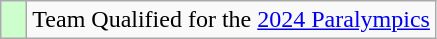<table class="wikitable" style="text-align: center;">
<tr>
<td width=10px bgcolor=#ccffcc></td>
<td>Team Qualified for the <a href='#'>2024 Paralympics</a></td>
</tr>
</table>
